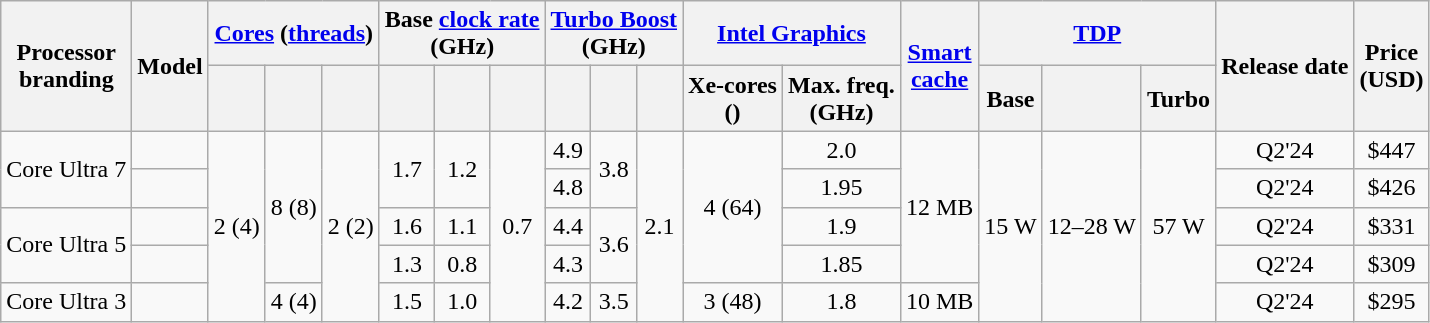<table class="wikitable sortable" style="text-align:center;">
<tr>
<th rowspan="2">Processor<br>branding</th>
<th rowspan="2">Model</th>
<th colspan="3"><a href='#'>Cores</a> (<a href='#'>threads</a>)</th>
<th colspan="3">Base <a href='#'>clock rate</a><br>(GHz)</th>
<th colspan="3"><a href='#'>Turbo Boost</a><br>(GHz)</th>
<th colspan="2"><a href='#'>Intel Graphics</a></th>
<th rowspan="2"><a href='#'>Smart</a><br><a href='#'>cache</a></th>
<th colspan="3"><a href='#'>TDP</a></th>
<th rowspan="2">Release date</th>
<th rowspan="2">Price<br>(USD)</th>
</tr>
<tr>
<th></th>
<th></th>
<th></th>
<th></th>
<th></th>
<th></th>
<th></th>
<th></th>
<th></th>
<th>Xe-cores<br>()</th>
<th>Max. freq.<br>(GHz)</th>
<th>Base</th>
<th></th>
<th>Turbo</th>
</tr>
<tr>
<td rowspan="2">Core Ultra 7</td>
<td></td>
<td rowspan="5">2 (4)</td>
<td rowspan="4">8 (8)</td>
<td rowspan="5">2 (2)</td>
<td rowspan="2">1.7</td>
<td rowspan="2">1.2</td>
<td rowspan="5">0.7</td>
<td>4.9</td>
<td rowspan="2">3.8</td>
<td rowspan="5">2.1</td>
<td rowspan="4">4 (64)</td>
<td>2.0</td>
<td rowspan="4">12 MB</td>
<td rowspan="5">15 W</td>
<td rowspan="5">12–28 W</td>
<td rowspan="5">57 W</td>
<td>Q2'24</td>
<td>$447</td>
</tr>
<tr>
<td></td>
<td>4.8</td>
<td>1.95</td>
<td>Q2'24</td>
<td>$426</td>
</tr>
<tr>
<td rowspan="2">Core Ultra 5</td>
<td></td>
<td>1.6</td>
<td>1.1</td>
<td>4.4</td>
<td rowspan="2">3.6</td>
<td>1.9</td>
<td>Q2'24</td>
<td>$331</td>
</tr>
<tr>
<td></td>
<td>1.3</td>
<td>0.8</td>
<td>4.3</td>
<td>1.85</td>
<td>Q2'24</td>
<td>$309</td>
</tr>
<tr>
<td>Core Ultra 3</td>
<td></td>
<td>4 (4)</td>
<td>1.5</td>
<td>1.0</td>
<td>4.2</td>
<td>3.5</td>
<td>3 (48)</td>
<td>1.8</td>
<td>10 MB</td>
<td>Q2'24</td>
<td>$295</td>
</tr>
</table>
